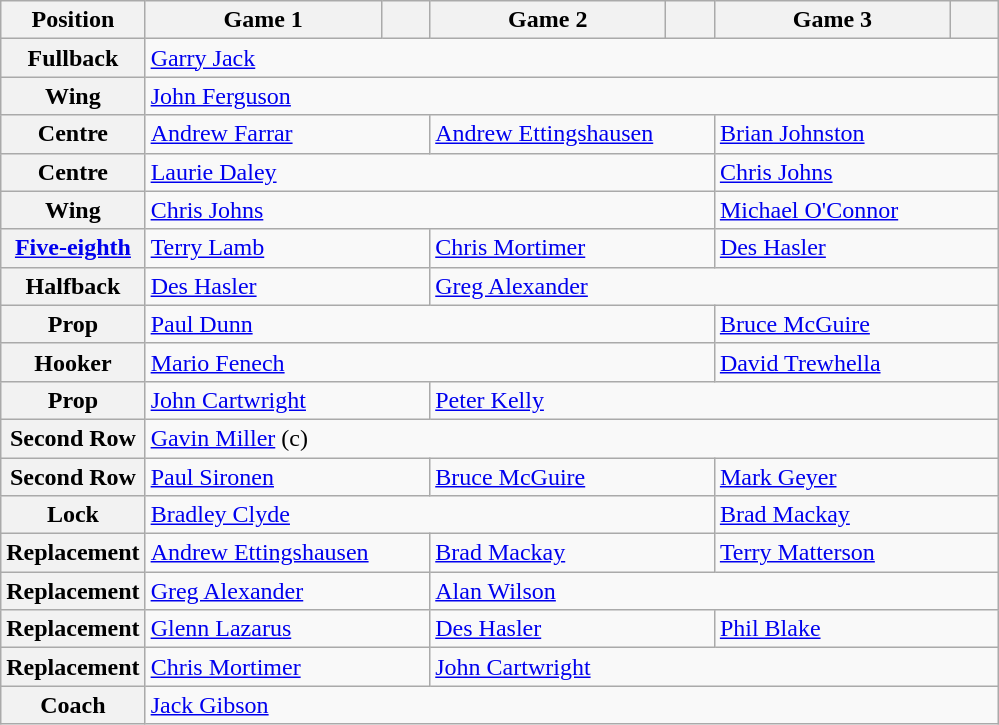<table class="wikitable">
<tr>
<th>Position</th>
<th style="width:150px;">Game 1</th>
<th style="width:25px;"></th>
<th style="width:150px;">Game 2</th>
<th style="width:25px;"></th>
<th style="width:150px;">Game 3</th>
<th style="width:25px;"></th>
</tr>
<tr>
<th>Fullback</th>
<td colspan="6"> <a href='#'>Garry Jack</a></td>
</tr>
<tr>
<th>Wing</th>
<td colspan="6"> <a href='#'>John Ferguson</a></td>
</tr>
<tr>
<th>Centre</th>
<td colspan="2"> <a href='#'>Andrew Farrar</a></td>
<td colspan="2"> <a href='#'>Andrew Ettingshausen</a></td>
<td colspan="2"> <a href='#'>Brian Johnston</a></td>
</tr>
<tr>
<th>Centre</th>
<td colspan="4"> <a href='#'>Laurie Daley</a></td>
<td colspan="2"> <a href='#'>Chris Johns</a></td>
</tr>
<tr>
<th>Wing</th>
<td colspan="4"> <a href='#'>Chris Johns</a></td>
<td colspan="2"> <a href='#'>Michael O'Connor</a></td>
</tr>
<tr>
<th><a href='#'>Five-eighth</a></th>
<td colspan="2"> <a href='#'>Terry Lamb</a></td>
<td colspan="2"> <a href='#'>Chris Mortimer</a></td>
<td colspan="2"> <a href='#'>Des Hasler</a></td>
</tr>
<tr>
<th>Halfback</th>
<td colspan="2"> <a href='#'>Des Hasler</a></td>
<td colspan="4"> <a href='#'>Greg Alexander</a></td>
</tr>
<tr>
<th>Prop</th>
<td colspan="4"> <a href='#'>Paul Dunn</a></td>
<td colspan="2"> <a href='#'>Bruce McGuire</a></td>
</tr>
<tr>
<th>Hooker</th>
<td colspan="4"> <a href='#'>Mario Fenech</a></td>
<td colspan="2"> <a href='#'>David Trewhella</a></td>
</tr>
<tr>
<th>Prop</th>
<td colspan="2"> <a href='#'>John Cartwright</a></td>
<td colspan="4"> <a href='#'>Peter Kelly</a></td>
</tr>
<tr>
<th>Second Row</th>
<td colspan="6"> <a href='#'>Gavin Miller</a> (c)</td>
</tr>
<tr>
<th>Second Row</th>
<td colspan="2"> <a href='#'>Paul Sironen</a></td>
<td colspan="2"> <a href='#'>Bruce McGuire</a></td>
<td colspan="4"> <a href='#'>Mark Geyer</a></td>
</tr>
<tr>
<th>Lock</th>
<td colspan="4"> <a href='#'>Bradley Clyde</a></td>
<td colspan="2"> <a href='#'>Brad Mackay</a></td>
</tr>
<tr>
<th>Replacement</th>
<td colspan="2"> <a href='#'>Andrew Ettingshausen</a></td>
<td colspan="2"> <a href='#'>Brad Mackay</a></td>
<td colspan="2"> <a href='#'>Terry Matterson</a></td>
</tr>
<tr>
<th>Replacement</th>
<td colspan="2"> <a href='#'>Greg Alexander</a></td>
<td colspan="4"> <a href='#'>Alan Wilson</a></td>
</tr>
<tr>
<th>Replacement</th>
<td colspan="2"> <a href='#'>Glenn Lazarus</a></td>
<td colspan="2"> <a href='#'>Des Hasler</a></td>
<td colspan="2"> <a href='#'>Phil Blake</a></td>
</tr>
<tr>
<th>Replacement</th>
<td colspan="2"> <a href='#'>Chris Mortimer</a></td>
<td colspan="4"> <a href='#'>John Cartwright</a></td>
</tr>
<tr>
<th>Coach</th>
<td colspan="6"> <a href='#'>Jack Gibson</a></td>
</tr>
</table>
